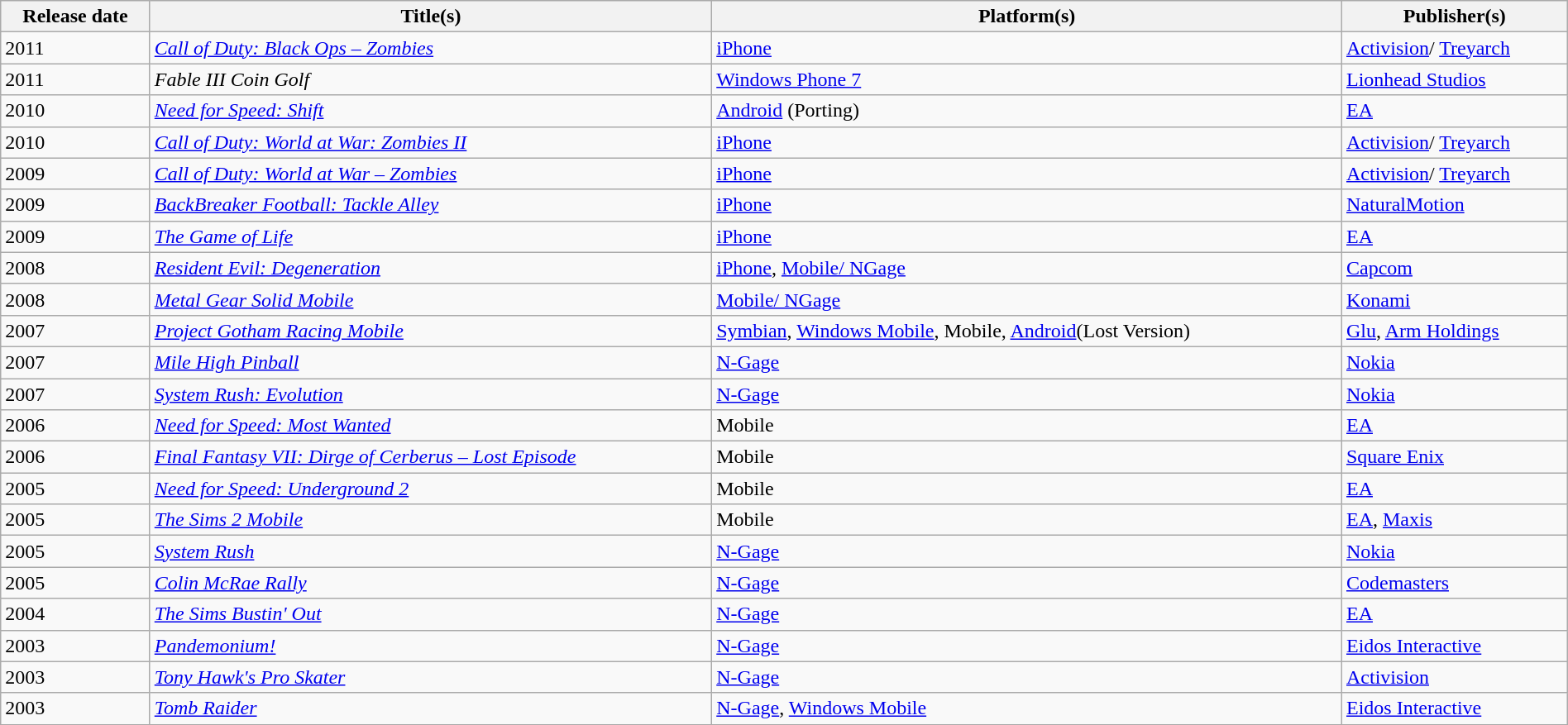<table class="wikitable" width=100%>
<tr>
<th>Release date</th>
<th>Title(s)</th>
<th>Platform(s)</th>
<th>Publisher(s)</th>
</tr>
<tr>
<td>2011</td>
<td><em><a href='#'>Call of Duty: Black Ops – Zombies</a></em></td>
<td><a href='#'>iPhone</a></td>
<td><a href='#'>Activision</a>/ <a href='#'>Treyarch</a></td>
</tr>
<tr>
<td>2011</td>
<td><em>Fable III Coin Golf</em></td>
<td><a href='#'>Windows Phone 7</a></td>
<td><a href='#'>Lionhead Studios</a></td>
</tr>
<tr>
<td>2010</td>
<td><em><a href='#'>Need for Speed: Shift</a></em></td>
<td><a href='#'>Android</a> (Porting)</td>
<td><a href='#'>EA</a></td>
</tr>
<tr>
<td>2010</td>
<td><em><a href='#'>Call of Duty: World at War: Zombies II</a></em></td>
<td><a href='#'>iPhone</a></td>
<td><a href='#'>Activision</a>/ <a href='#'>Treyarch</a></td>
</tr>
<tr>
<td>2009</td>
<td><em><a href='#'>Call of Duty: World at War – Zombies</a></em></td>
<td><a href='#'>iPhone</a></td>
<td><a href='#'>Activision</a>/ <a href='#'>Treyarch</a></td>
</tr>
<tr>
<td>2009</td>
<td><em><a href='#'>BackBreaker Football: Tackle Alley</a></em></td>
<td><a href='#'>iPhone</a></td>
<td><a href='#'>NaturalMotion</a></td>
</tr>
<tr>
<td>2009</td>
<td><em><a href='#'>The Game of Life</a></em></td>
<td><a href='#'>iPhone</a></td>
<td><a href='#'>EA</a></td>
</tr>
<tr>
<td>2008</td>
<td><em><a href='#'>Resident Evil: Degeneration</a></em></td>
<td><a href='#'>iPhone</a>, <a href='#'>Mobile/ NGage</a></td>
<td><a href='#'>Capcom</a></td>
</tr>
<tr>
<td>2008</td>
<td><em><a href='#'>Metal Gear Solid Mobile</a></em></td>
<td><a href='#'>Mobile/ NGage</a></td>
<td><a href='#'>Konami</a></td>
</tr>
<tr>
<td>2007</td>
<td><em><a href='#'>Project Gotham Racing Mobile</a></em></td>
<td><a href='#'>Symbian</a>, <a href='#'>Windows Mobile</a>, Mobile, <a href='#'>Android</a>(Lost Version)</td>
<td><a href='#'>Glu</a>, <a href='#'>Arm Holdings</a></td>
</tr>
<tr>
<td>2007</td>
<td><em><a href='#'>Mile High Pinball</a></em></td>
<td><a href='#'>N-Gage</a></td>
<td><a href='#'>Nokia</a></td>
</tr>
<tr>
<td>2007</td>
<td><em><a href='#'>System Rush: Evolution</a></em></td>
<td><a href='#'>N-Gage</a></td>
<td><a href='#'>Nokia</a></td>
</tr>
<tr>
<td>2006</td>
<td><em><a href='#'>Need for Speed: Most Wanted</a></em></td>
<td>Mobile</td>
<td><a href='#'>EA</a></td>
</tr>
<tr>
<td>2006</td>
<td><em><a href='#'>Final Fantasy VII: Dirge of Cerberus – Lost Episode</a></em></td>
<td>Mobile</td>
<td><a href='#'>Square Enix</a></td>
</tr>
<tr>
<td>2005</td>
<td><em><a href='#'>Need for Speed: Underground 2</a></em></td>
<td>Mobile</td>
<td><a href='#'>EA</a></td>
</tr>
<tr>
<td>2005</td>
<td><em><a href='#'>The Sims 2 Mobile</a></em></td>
<td>Mobile</td>
<td><a href='#'>EA</a>, <a href='#'>Maxis</a></td>
</tr>
<tr>
<td>2005</td>
<td><em><a href='#'>System Rush</a></em></td>
<td><a href='#'>N-Gage</a></td>
<td><a href='#'>Nokia</a></td>
</tr>
<tr>
<td>2005</td>
<td><em><a href='#'>Colin McRae Rally</a></em></td>
<td><a href='#'>N-Gage</a></td>
<td><a href='#'>Codemasters</a></td>
</tr>
<tr>
<td>2004</td>
<td><em><a href='#'>The Sims Bustin' Out</a></em></td>
<td><a href='#'>N-Gage</a></td>
<td><a href='#'>EA</a></td>
</tr>
<tr>
<td>2003</td>
<td><em><a href='#'>Pandemonium!</a></em></td>
<td><a href='#'>N-Gage</a></td>
<td><a href='#'>Eidos Interactive</a></td>
</tr>
<tr>
<td>2003</td>
<td><em><a href='#'>Tony Hawk's Pro Skater</a></em></td>
<td><a href='#'>N-Gage</a></td>
<td><a href='#'>Activision</a></td>
</tr>
<tr>
<td>2003</td>
<td><em><a href='#'>Tomb Raider</a></em></td>
<td><a href='#'>N-Gage</a>, <a href='#'>Windows Mobile</a></td>
<td><a href='#'>Eidos Interactive</a></td>
</tr>
<tr>
</tr>
</table>
